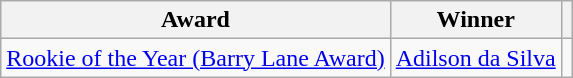<table class="wikitable">
<tr>
<th>Award</th>
<th>Winner</th>
<th></th>
</tr>
<tr>
<td><a href='#'>Rookie of the Year (Barry Lane Award)</a></td>
<td> <a href='#'>Adilson da Silva</a></td>
<td></td>
</tr>
</table>
